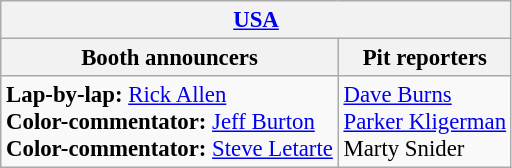<table class="wikitable" style="font-size: 95%">
<tr>
<th colspan="2"><a href='#'>USA</a></th>
</tr>
<tr>
<th>Booth announcers</th>
<th>Pit reporters</th>
</tr>
<tr>
<td><strong>Lap-by-lap:</strong> <a href='#'>Rick Allen</a><br><strong>Color-commentator:</strong> <a href='#'>Jeff Burton</a><br><strong>Color-commentator:</strong> <a href='#'>Steve Letarte</a></td>
<td><a href='#'>Dave Burns</a><br><a href='#'>Parker Kligerman</a><br>Marty Snider</td>
</tr>
</table>
